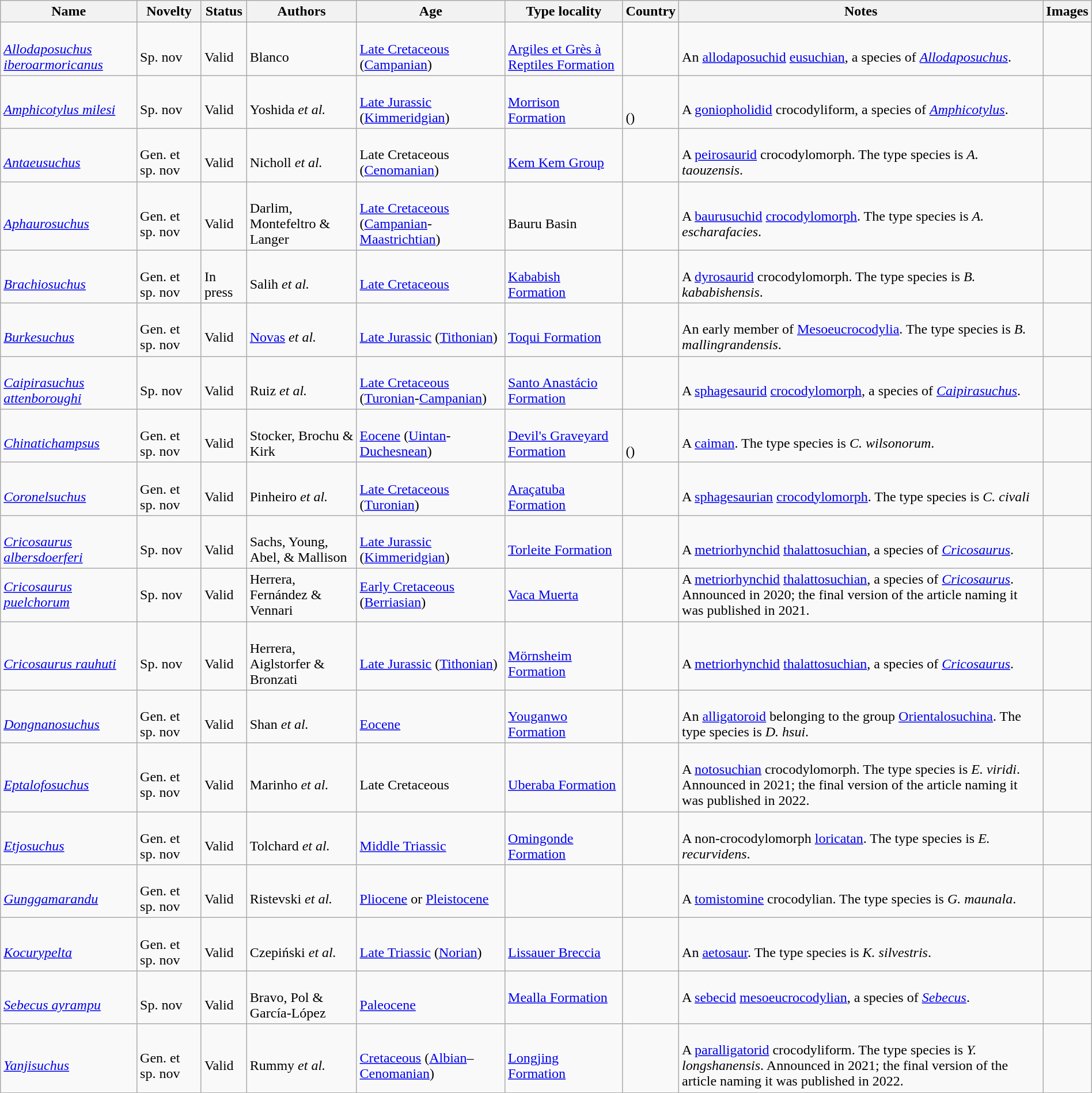<table class="wikitable sortable" align="center" width="100%">
<tr>
<th>Name</th>
<th>Novelty</th>
<th>Status</th>
<th>Authors</th>
<th>Age</th>
<th>Type locality</th>
<th>Country</th>
<th>Notes</th>
<th>Images</th>
</tr>
<tr>
<td><br><em><a href='#'>Allodaposuchus iberoarmoricanus</a></em></td>
<td><br>Sp. nov</td>
<td><br>Valid</td>
<td><br>Blanco</td>
<td><br><a href='#'>Late Cretaceous</a> (<a href='#'>Campanian</a>)</td>
<td><br><a href='#'>Argiles et Grès à Reptiles Formation</a></td>
<td><br></td>
<td><br>An <a href='#'>allodaposuchid</a> <a href='#'>eusuchian</a>, a species of <em><a href='#'>Allodaposuchus</a></em>.</td>
<td></td>
</tr>
<tr>
<td><br><em><a href='#'>Amphicotylus milesi</a></em></td>
<td><br>Sp. nov</td>
<td><br>Valid</td>
<td><br>Yoshida <em>et al.</em></td>
<td><br><a href='#'>Late Jurassic</a> (<a href='#'>Kimmeridgian</a>)</td>
<td><br><a href='#'>Morrison Formation</a></td>
<td><br><br>()</td>
<td><br>A <a href='#'>goniopholidid</a> crocodyliform, a species of <em><a href='#'>Amphicotylus</a></em>.</td>
<td></td>
</tr>
<tr>
<td><br><em><a href='#'>Antaeusuchus</a></em></td>
<td><br>Gen. et sp. nov</td>
<td><br>Valid</td>
<td><br>Nicholl <em>et al.</em></td>
<td><br>Late Cretaceous (<a href='#'>Cenomanian</a>)</td>
<td><br><a href='#'>Kem Kem Group</a></td>
<td><br></td>
<td><br>A <a href='#'>peirosaurid</a> crocodylomorph. The type species is <em>A. taouzensis</em>.</td>
<td></td>
</tr>
<tr>
<td><br><em><a href='#'>Aphaurosuchus</a></em></td>
<td><br>Gen. et sp. nov</td>
<td><br>Valid</td>
<td><br>Darlim, Montefeltro & Langer</td>
<td><br><a href='#'>Late Cretaceous</a> (<a href='#'>Campanian</a>-<a href='#'>Maastrichtian</a>)</td>
<td><br>Bauru Basin</td>
<td><br></td>
<td><br>A <a href='#'>baurusuchid</a> <a href='#'>crocodylomorph</a>. The type species is <em>A. escharafacies</em>.</td>
<td></td>
</tr>
<tr>
<td><br><em><a href='#'>Brachiosuchus</a></em></td>
<td><br>Gen. et sp. nov</td>
<td><br>In press</td>
<td><br>Salih <em>et al.</em></td>
<td><br><a href='#'>Late Cretaceous</a></td>
<td><br><a href='#'>Kababish Formation</a></td>
<td><br></td>
<td><br>A <a href='#'>dyrosaurid</a> crocodylomorph. The type species is <em>B. kababishensis</em>.</td>
<td></td>
</tr>
<tr>
<td><br><em><a href='#'>Burkesuchus</a></em></td>
<td><br>Gen. et sp. nov</td>
<td><br>Valid</td>
<td><br><a href='#'>Novas</a> <em>et al.</em></td>
<td><br><a href='#'>Late Jurassic</a> (<a href='#'>Tithonian</a>)</td>
<td><br><a href='#'>Toqui Formation</a></td>
<td><br></td>
<td><br>An early member of <a href='#'>Mesoeucrocodylia</a>. The type species is <em>B. mallingrandensis</em>.</td>
<td></td>
</tr>
<tr>
<td><br><em><a href='#'>Caipirasuchus attenboroughi</a></em></td>
<td><br>Sp. nov</td>
<td><br>Valid</td>
<td><br>Ruiz <em>et al.</em></td>
<td><br><a href='#'>Late Cretaceous</a> (<a href='#'>Turonian</a>-<a href='#'>Campanian</a>)</td>
<td><br><a href='#'>Santo Anastácio Formation</a></td>
<td><br></td>
<td><br>A <a href='#'>sphagesaurid</a> <a href='#'>crocodylomorph</a>, a species of <em><a href='#'>Caipirasuchus</a></em>.</td>
<td></td>
</tr>
<tr>
<td><br><em><a href='#'>Chinatichampsus</a></em></td>
<td><br>Gen. et sp. nov</td>
<td><br>Valid</td>
<td><br>Stocker, Brochu & Kirk</td>
<td><br><a href='#'>Eocene</a> (<a href='#'>Uintan</a>-<a href='#'>Duchesnean</a>)</td>
<td><br><a href='#'>Devil's Graveyard Formation</a></td>
<td><br><br>()</td>
<td><br>A <a href='#'>caiman</a>. The type species is <em>C. wilsonorum</em>.</td>
<td></td>
</tr>
<tr>
<td><br><em><a href='#'>Coronelsuchus</a></em></td>
<td><br>Gen. et sp. nov</td>
<td><br>Valid</td>
<td><br>Pinheiro <em>et al.</em></td>
<td><br><a href='#'>Late Cretaceous</a> (<a href='#'>Turonian</a>)</td>
<td><br><a href='#'>Araçatuba Formation</a></td>
<td><br></td>
<td><br>A <a href='#'>sphagesaurian</a> <a href='#'>crocodylomorph</a>. The type species is <em>C. civali</em></td>
<td></td>
</tr>
<tr>
<td><br><em><a href='#'>Cricosaurus albersdoerferi</a></em></td>
<td><br>Sp. nov</td>
<td><br>Valid</td>
<td><br>Sachs, Young, Abel, & Mallison</td>
<td><br><a href='#'>Late Jurassic</a> (<a href='#'>Kimmeridgian</a>)</td>
<td><br><a href='#'>Torleite Formation</a></td>
<td><br></td>
<td><br>A <a href='#'>metriorhynchid</a> <a href='#'>thalattosuchian</a>, a species of <em><a href='#'>Cricosaurus</a></em>.</td>
<td></td>
</tr>
<tr>
<td><em><a href='#'>Cricosaurus puelchorum</a></em></td>
<td>Sp. nov</td>
<td>Valid</td>
<td>Herrera, Fernández & Vennari</td>
<td><a href='#'>Early Cretaceous</a> (<a href='#'>Berriasian</a>)</td>
<td><a href='#'>Vaca Muerta</a></td>
<td></td>
<td>A <a href='#'>metriorhynchid</a> <a href='#'>thalattosuchian</a>, a species of <em><a href='#'>Cricosaurus</a></em>. Announced in 2020; the final version of the article naming it was published in 2021.</td>
<td></td>
</tr>
<tr>
<td><br><em><a href='#'>Cricosaurus rauhuti</a></em></td>
<td><br>Sp. nov</td>
<td><br>Valid</td>
<td><br>Herrera, Aiglstorfer & Bronzati</td>
<td><br><a href='#'>Late Jurassic</a> (<a href='#'>Tithonian</a>)</td>
<td><br><a href='#'>Mörnsheim Formation</a></td>
<td><br></td>
<td><br>A <a href='#'>metriorhynchid</a> <a href='#'>thalattosuchian</a>, a species of <em><a href='#'>Cricosaurus</a></em>.</td>
<td></td>
</tr>
<tr>
<td><br><em><a href='#'>Dongnanosuchus</a></em></td>
<td><br>Gen. et sp. nov</td>
<td><br>Valid</td>
<td><br>Shan <em>et al.</em></td>
<td><br><a href='#'>Eocene</a></td>
<td><br><a href='#'>Youganwo Formation</a></td>
<td><br></td>
<td><br>An <a href='#'>alligatoroid</a> belonging to the group <a href='#'>Orientalosuchina</a>. The type species is <em>D. hsui</em>.</td>
<td></td>
</tr>
<tr>
<td><br><em><a href='#'>Eptalofosuchus</a></em></td>
<td><br>Gen. et sp. nov</td>
<td><br>Valid</td>
<td><br>Marinho <em>et al.</em></td>
<td><br>Late Cretaceous</td>
<td><br><a href='#'>Uberaba Formation</a></td>
<td><br></td>
<td><br>A <a href='#'>notosuchian</a> crocodylomorph. The type species is <em>E. viridi</em>. Announced in 2021; the final version of the article naming it was published in 2022.</td>
<td></td>
</tr>
<tr>
<td><br><em><a href='#'>Etjosuchus</a></em></td>
<td><br>Gen. et sp. nov</td>
<td><br>Valid</td>
<td><br>Tolchard <em>et al.</em></td>
<td><br><a href='#'>Middle Triassic</a></td>
<td><br><a href='#'>Omingonde Formation</a></td>
<td><br></td>
<td><br>A non-crocodylomorph <a href='#'>loricatan</a>. The type species is <em>E. recurvidens</em>.</td>
<td></td>
</tr>
<tr>
<td><br><em><a href='#'>Gunggamarandu</a></em></td>
<td><br>Gen. et sp. nov</td>
<td><br>Valid</td>
<td><br>Ristevski <em>et al.</em></td>
<td><br><a href='#'>Pliocene</a> or <a href='#'>Pleistocene</a></td>
<td></td>
<td><br></td>
<td><br>A <a href='#'>tomistomine</a> crocodylian. The type species is <em>G. maunala</em>.</td>
<td></td>
</tr>
<tr>
<td><br><em><a href='#'>Kocurypelta</a></em></td>
<td><br>Gen. et sp. nov</td>
<td><br>Valid</td>
<td><br>Czepiński <em>et al.</em></td>
<td><br><a href='#'>Late Triassic</a> (<a href='#'>Norian</a>)</td>
<td><br><a href='#'>Lissauer Breccia</a></td>
<td><br></td>
<td><br>An <a href='#'>aetosaur</a>. The type species is <em>K. silvestris</em>.</td>
<td></td>
</tr>
<tr>
<td><br><em><a href='#'>Sebecus ayrampu</a></em></td>
<td><br>Sp. nov</td>
<td><br>Valid</td>
<td><br>Bravo, Pol & García-López</td>
<td><br><a href='#'>Paleocene</a></td>
<td><a href='#'>Mealla Formation</a></td>
<td><br></td>
<td>A <a href='#'>sebecid</a> <a href='#'>mesoeucrocodylian</a>, a species of <em><a href='#'>Sebecus</a></em>.</td>
<td></td>
</tr>
<tr>
<td><br><em><a href='#'>Yanjisuchus</a></em></td>
<td><br>Gen. et sp. nov</td>
<td><br>Valid</td>
<td><br>Rummy <em>et al.</em></td>
<td><br><a href='#'>Cretaceous</a> (<a href='#'>Albian</a>–<a href='#'>Cenomanian</a>)</td>
<td><br><a href='#'>Longjing Formation</a></td>
<td><br></td>
<td><br>A <a href='#'>paralligatorid</a> crocodyliform. The type species is <em>Y. longshanensis</em>. Announced in 2021; the final version of the article naming it was published in 2022.</td>
<td></td>
</tr>
<tr>
</tr>
</table>
